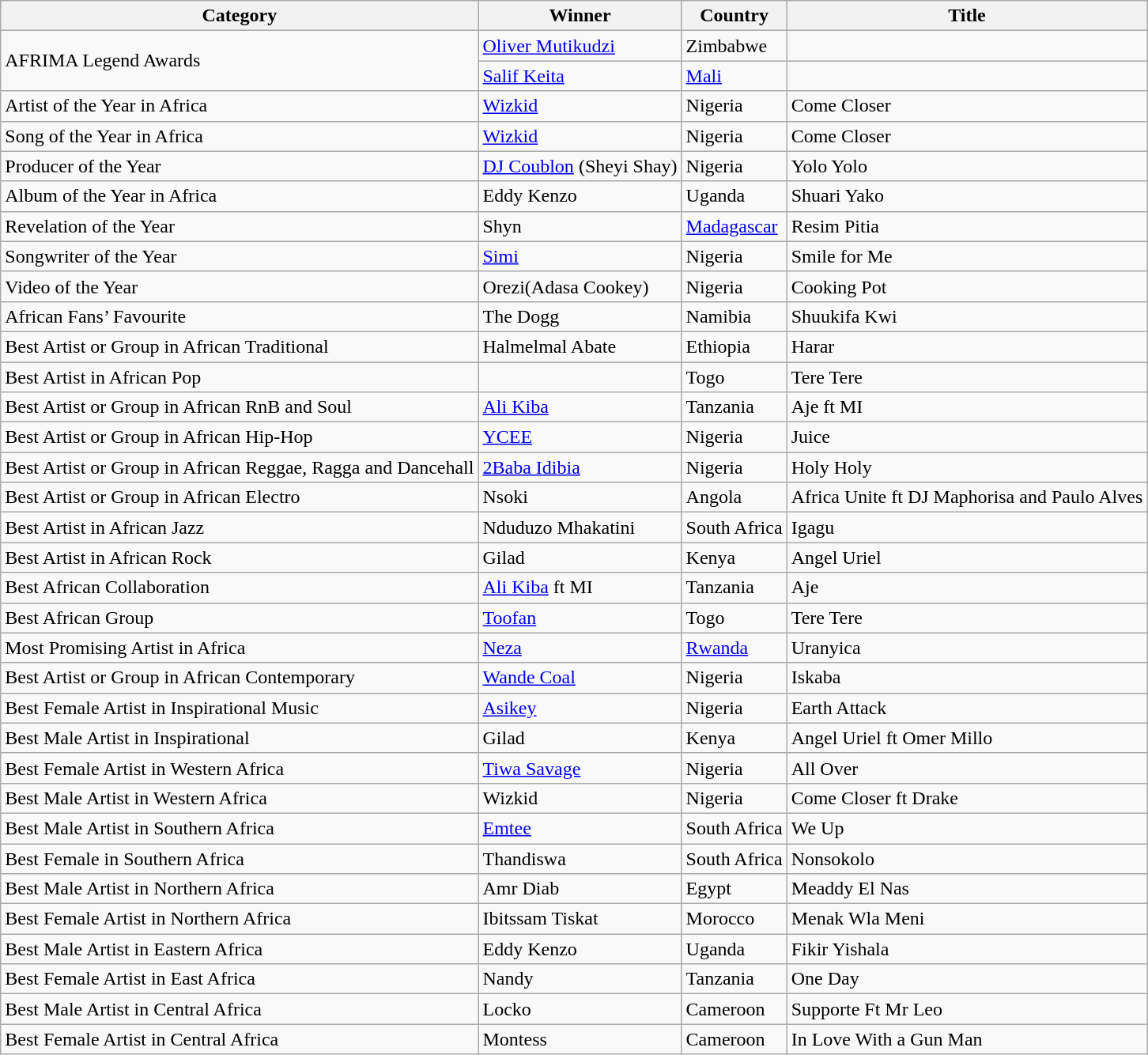<table class="wikitable">
<tr>
<th>Category</th>
<th>Winner</th>
<th>Country</th>
<th>Title</th>
</tr>
<tr>
<td rowspan="2">AFRIMA Legend Awards</td>
<td><a href='#'>Oliver Mutikudzi</a></td>
<td>Zimbabwe</td>
<td></td>
</tr>
<tr>
<td><a href='#'>Salif Keita</a></td>
<td><a href='#'>Mali</a></td>
<td></td>
</tr>
<tr>
<td>Artist of the Year in Africa</td>
<td><a href='#'>Wizkid</a></td>
<td>Nigeria</td>
<td>Come Closer</td>
</tr>
<tr>
<td>Song of the Year in Africa</td>
<td><a href='#'>Wizkid</a></td>
<td>Nigeria</td>
<td>Come Closer</td>
</tr>
<tr>
<td>Producer of the Year</td>
<td><a href='#'>DJ Coublon</a> (Sheyi Shay)</td>
<td>Nigeria</td>
<td>Yolo Yolo</td>
</tr>
<tr>
<td>Album of the Year in Africa</td>
<td>Eddy Kenzo</td>
<td>Uganda</td>
<td>Shuari Yako</td>
</tr>
<tr>
<td>Revelation of the Year</td>
<td>Shyn</td>
<td><a href='#'>Madagascar</a></td>
<td>Resim Pitia</td>
</tr>
<tr>
<td>Songwriter of the Year</td>
<td><a href='#'>Simi</a></td>
<td>Nigeria</td>
<td>Smile for Me</td>
</tr>
<tr>
<td>Video of the Year</td>
<td>Orezi(Adasa Cookey)</td>
<td>Nigeria</td>
<td>Cooking Pot</td>
</tr>
<tr>
<td>African Fans’ Favourite</td>
<td>The Dogg</td>
<td>Namibia</td>
<td>Shuukifa Kwi</td>
</tr>
<tr>
<td>Best Artist or Group in African Traditional</td>
<td>Halmelmal Abate</td>
<td>Ethiopia</td>
<td>Harar</td>
</tr>
<tr>
<td>Best Artist in African Pop</td>
<td></td>
<td>Togo</td>
<td>Tere Tere</td>
</tr>
<tr>
<td>Best Artist or Group in African RnB and Soul</td>
<td><a href='#'>Ali Kiba</a></td>
<td>Tanzania</td>
<td>Aje ft MI</td>
</tr>
<tr>
<td>Best Artist or Group in African Hip-Hop</td>
<td><a href='#'>YCEE</a></td>
<td>Nigeria</td>
<td>Juice</td>
</tr>
<tr>
<td>Best Artist or Group in African Reggae, Ragga and Dancehall</td>
<td><a href='#'>2Baba Idibia</a></td>
<td>Nigeria</td>
<td>Holy Holy</td>
</tr>
<tr>
<td>Best Artist or Group in African Electro</td>
<td>Nsoki</td>
<td>Angola</td>
<td>Africa Unite ft DJ Maphorisa and Paulo Alves</td>
</tr>
<tr>
<td>Best Artist in African Jazz</td>
<td>Nduduzo Mhakatini</td>
<td>South Africa</td>
<td>Igagu</td>
</tr>
<tr>
<td>Best Artist in African Rock</td>
<td>Gilad</td>
<td>Kenya</td>
<td>Angel Uriel</td>
</tr>
<tr>
<td>Best African Collaboration</td>
<td><a href='#'>Ali Kiba</a> ft MI</td>
<td>Tanzania</td>
<td>Aje</td>
</tr>
<tr>
<td>Best African Group</td>
<td><a href='#'>Toofan</a></td>
<td>Togo</td>
<td>Tere Tere</td>
</tr>
<tr>
<td>Most Promising Artist in Africa</td>
<td><a href='#'>Neza</a></td>
<td><a href='#'>Rwanda</a></td>
<td>Uranyica</td>
</tr>
<tr>
<td>Best Artist or Group in African Contemporary</td>
<td><a href='#'>Wande Coal</a></td>
<td>Nigeria</td>
<td>Iskaba</td>
</tr>
<tr>
<td>Best Female Artist in Inspirational Music</td>
<td><a href='#'>Asikey</a></td>
<td>Nigeria</td>
<td>Earth Attack</td>
</tr>
<tr>
<td>Best Male Artist in Inspirational</td>
<td>Gilad</td>
<td>Kenya</td>
<td>Angel Uriel ft Omer Millo</td>
</tr>
<tr>
<td>Best Female Artist in Western Africa</td>
<td><a href='#'>Tiwa Savage</a></td>
<td>Nigeria</td>
<td>All Over</td>
</tr>
<tr>
<td>Best Male Artist in Western Africa</td>
<td>Wizkid</td>
<td>Nigeria</td>
<td>Come Closer ft Drake</td>
</tr>
<tr>
<td>Best Male Artist in Southern Africa</td>
<td><a href='#'>Emtee</a></td>
<td>South Africa</td>
<td>We Up</td>
</tr>
<tr>
<td>Best Female in Southern Africa</td>
<td>Thandiswa</td>
<td>South Africa</td>
<td>Nonsokolo</td>
</tr>
<tr>
<td>Best Male Artist in Northern Africa</td>
<td>Amr Diab</td>
<td>Egypt</td>
<td>Meaddy El Nas</td>
</tr>
<tr>
<td>Best Female Artist in Northern Africa</td>
<td>Ibitssam Tiskat</td>
<td>Morocco</td>
<td>Menak Wla Meni</td>
</tr>
<tr>
<td>Best Male Artist in Eastern Africa</td>
<td>Eddy Kenzo</td>
<td>Uganda</td>
<td>Fikir Yishala</td>
</tr>
<tr>
<td>Best Female Artist in East Africa</td>
<td>Nandy</td>
<td>Tanzania</td>
<td>One Day</td>
</tr>
<tr>
<td>Best Male Artist in Central Africa</td>
<td>Locko</td>
<td>Cameroon</td>
<td>Supporte Ft Mr Leo</td>
</tr>
<tr>
<td>Best Female Artist in Central Africa</td>
<td>Montess</td>
<td>Cameroon</td>
<td>In Love With a Gun Man</td>
</tr>
</table>
